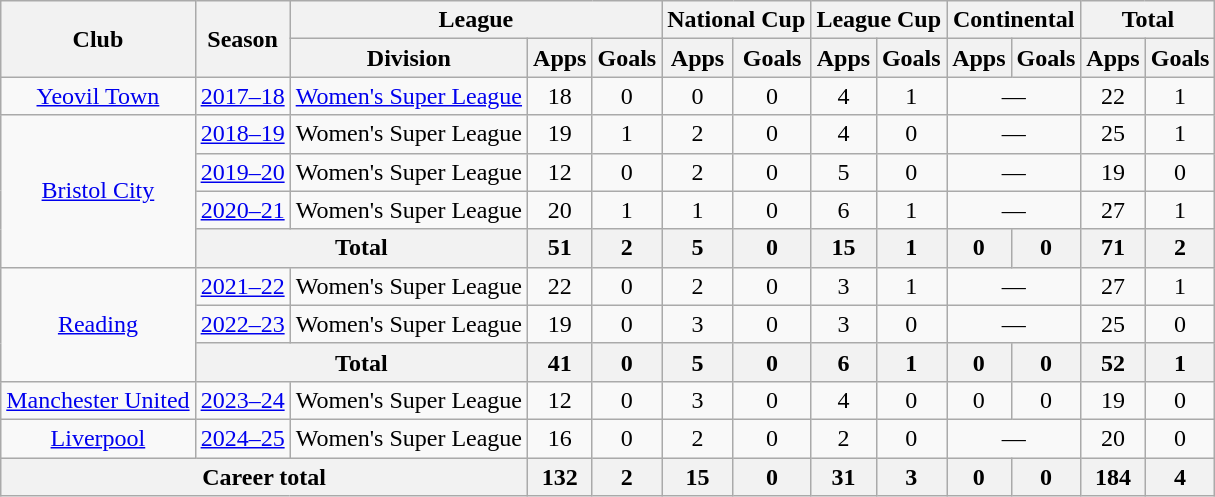<table class="wikitable" style="text-align:center">
<tr>
<th rowspan="2">Club</th>
<th rowspan="2">Season</th>
<th colspan="3">League</th>
<th colspan="2">National Cup</th>
<th colspan="2">League Cup</th>
<th colspan="2">Continental</th>
<th colspan="2">Total</th>
</tr>
<tr>
<th>Division</th>
<th>Apps</th>
<th>Goals</th>
<th>Apps</th>
<th>Goals</th>
<th>Apps</th>
<th>Goals</th>
<th>Apps</th>
<th>Goals</th>
<th>Apps</th>
<th>Goals</th>
</tr>
<tr>
<td><a href='#'>Yeovil Town</a></td>
<td><a href='#'>2017–18</a></td>
<td><a href='#'>Women's Super League</a></td>
<td>18</td>
<td>0</td>
<td>0</td>
<td>0</td>
<td>4</td>
<td>1</td>
<td colspan="2">—</td>
<td>22</td>
<td>1</td>
</tr>
<tr>
<td rowspan="4"><a href='#'>Bristol City</a></td>
<td><a href='#'>2018–19</a></td>
<td>Women's Super League</td>
<td>19</td>
<td>1</td>
<td>2</td>
<td>0</td>
<td>4</td>
<td>0</td>
<td colspan="2">—</td>
<td>25</td>
<td>1</td>
</tr>
<tr>
<td><a href='#'>2019–20</a></td>
<td>Women's Super League</td>
<td>12</td>
<td>0</td>
<td>2</td>
<td>0</td>
<td>5</td>
<td>0</td>
<td colspan="2">—</td>
<td>19</td>
<td>0</td>
</tr>
<tr>
<td><a href='#'>2020–21</a></td>
<td>Women's Super League</td>
<td>20</td>
<td>1</td>
<td>1</td>
<td>0</td>
<td>6</td>
<td>1</td>
<td colspan="2">—</td>
<td>27</td>
<td>1</td>
</tr>
<tr>
<th colspan="2">Total</th>
<th>51</th>
<th>2</th>
<th>5</th>
<th>0</th>
<th>15</th>
<th>1</th>
<th>0</th>
<th>0</th>
<th>71</th>
<th>2</th>
</tr>
<tr>
<td rowspan="3"><a href='#'>Reading</a></td>
<td><a href='#'>2021–22</a></td>
<td>Women's Super League</td>
<td>22</td>
<td>0</td>
<td>2</td>
<td>0</td>
<td>3</td>
<td>1</td>
<td colspan="2">—</td>
<td>27</td>
<td>1</td>
</tr>
<tr>
<td><a href='#'>2022–23</a></td>
<td>Women's Super League</td>
<td>19</td>
<td>0</td>
<td>3</td>
<td>0</td>
<td>3</td>
<td>0</td>
<td colspan="2">—</td>
<td>25</td>
<td>0</td>
</tr>
<tr>
<th colspan="2">Total</th>
<th>41</th>
<th>0</th>
<th>5</th>
<th>0</th>
<th>6</th>
<th>1</th>
<th>0</th>
<th>0</th>
<th>52</th>
<th>1</th>
</tr>
<tr>
<td><a href='#'>Manchester United</a></td>
<td><a href='#'>2023–24</a></td>
<td>Women's Super League</td>
<td>12</td>
<td>0</td>
<td>3</td>
<td>0</td>
<td>4</td>
<td>0</td>
<td>0</td>
<td>0</td>
<td>19</td>
<td>0</td>
</tr>
<tr>
<td><a href='#'>Liverpool</a></td>
<td><a href='#'>2024–25</a></td>
<td>Women's Super League</td>
<td>16</td>
<td>0</td>
<td>2</td>
<td>0</td>
<td>2</td>
<td>0</td>
<td colspan="2">—</td>
<td>20</td>
<td>0</td>
</tr>
<tr>
<th colspan="3">Career total</th>
<th>132</th>
<th>2</th>
<th>15</th>
<th>0</th>
<th>31</th>
<th>3</th>
<th>0</th>
<th>0</th>
<th>184</th>
<th>4</th>
</tr>
</table>
